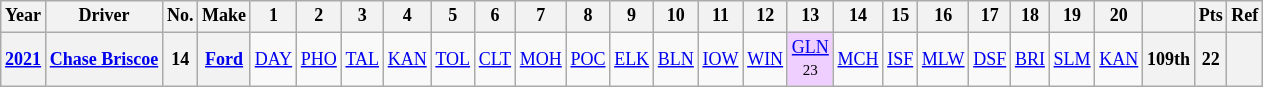<table class="wikitable" style="text-align:center; font-size:75%">
<tr>
<th>Year</th>
<th>Driver</th>
<th>No.</th>
<th>Make</th>
<th>1</th>
<th>2</th>
<th>3</th>
<th>4</th>
<th>5</th>
<th>6</th>
<th>7</th>
<th>8</th>
<th>9</th>
<th>10</th>
<th>11</th>
<th>12</th>
<th>13</th>
<th>14</th>
<th>15</th>
<th>16</th>
<th>17</th>
<th>18</th>
<th>19</th>
<th>20</th>
<th></th>
<th>Pts</th>
<th>Ref</th>
</tr>
<tr>
<th><a href='#'>2021</a></th>
<th><a href='#'>Chase Briscoe</a></th>
<th>14</th>
<th><a href='#'>Ford</a></th>
<td><a href='#'>DAY</a></td>
<td><a href='#'>PHO</a></td>
<td><a href='#'>TAL</a></td>
<td><a href='#'>KAN</a></td>
<td><a href='#'>TOL</a></td>
<td><a href='#'>CLT</a></td>
<td><a href='#'>MOH</a></td>
<td><a href='#'>POC</a></td>
<td><a href='#'>ELK</a></td>
<td><a href='#'>BLN</a></td>
<td><a href='#'>IOW</a></td>
<td><a href='#'>WIN</a></td>
<td style="background:#EFCFFF;"><a href='#'>GLN</a><br><small>23</small></td>
<td><a href='#'>MCH</a></td>
<td><a href='#'>ISF</a></td>
<td><a href='#'>MLW</a></td>
<td><a href='#'>DSF</a></td>
<td><a href='#'>BRI</a></td>
<td><a href='#'>SLM</a></td>
<td><a href='#'>KAN</a></td>
<th>109th</th>
<th>22</th>
<th></th>
</tr>
</table>
